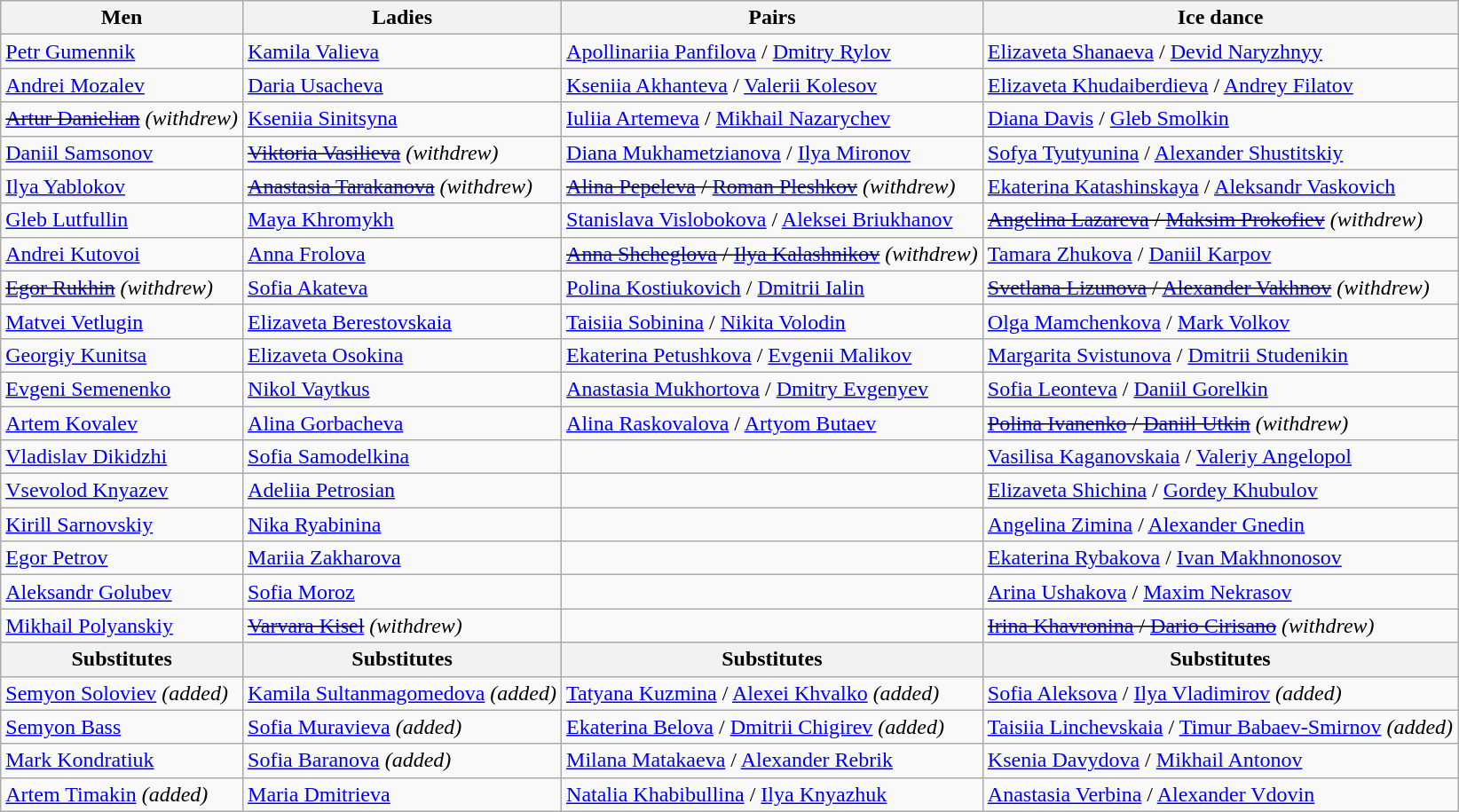<table class="wikitable">
<tr>
<th>Men</th>
<th>Ladies</th>
<th>Pairs</th>
<th>Ice dance</th>
</tr>
<tr>
<td><a href='#'>Petr Gumennik</a></td>
<td><a href='#'>Kamila Valieva</a></td>
<td><a href='#'>Apollinariia Panfilova</a> / <a href='#'>Dmitry Rylov</a></td>
<td><a href='#'>Elizaveta Shanaeva</a> / <a href='#'>Devid Naryzhnyy</a></td>
</tr>
<tr>
<td><a href='#'>Andrei Mozalev</a></td>
<td><a href='#'>Daria Usacheva</a></td>
<td><a href='#'>Kseniia Akhanteva</a> / <a href='#'>Valerii Kolesov</a></td>
<td><a href='#'>Elizaveta Khudaiberdieva</a> / <a href='#'>Andrey Filatov</a></td>
</tr>
<tr>
<td><s><a href='#'>Artur Danielian</a></s> <em>(withdrew)</em></td>
<td><a href='#'>Kseniia Sinitsyna</a></td>
<td><a href='#'>Iuliia Artemeva</a> / <a href='#'>Mikhail Nazarychev</a></td>
<td><a href='#'>Diana Davis</a> / <a href='#'>Gleb Smolkin</a></td>
</tr>
<tr>
<td><a href='#'>Daniil Samsonov</a></td>
<td><s><a href='#'>Viktoria Vasilieva</a></s> <em>(withdrew)</em></td>
<td><a href='#'>Diana Mukhametzianova</a> / <a href='#'>Ilya Mironov</a></td>
<td><a href='#'>Sofya Tyutyunina</a> / <a href='#'>Alexander Shustitskiy</a></td>
</tr>
<tr>
<td><a href='#'>Ilya Yablokov</a></td>
<td><s><a href='#'>Anastasia Tarakanova</a></s> <em>(withdrew)</em></td>
<td><s><a href='#'>Alina Pepeleva</a> / <a href='#'>Roman Pleshkov</a></s> <em>(withdrew)</em></td>
<td><a href='#'>Ekaterina Katashinskaya</a> / <a href='#'>Aleksandr Vaskovich</a></td>
</tr>
<tr>
<td><a href='#'>Gleb Lutfullin</a></td>
<td><a href='#'>Maya Khromykh</a></td>
<td><a href='#'>Stanislava Vislobokova</a> / <a href='#'>Aleksei Briukhanov</a></td>
<td><s><a href='#'>Angelina Lazareva</a> / <a href='#'>Maksim Prokofiev</a></s> <em>(withdrew)</em></td>
</tr>
<tr>
<td><a href='#'>Andrei Kutovoi</a></td>
<td><a href='#'>Anna Frolova</a></td>
<td><s><a href='#'>Anna Shcheglova</a> / <a href='#'>Ilya Kalashnikov</a></s> <em>(withdrew)</em></td>
<td><a href='#'>Tamara Zhukova</a> / <a href='#'>Daniil Karpov</a></td>
</tr>
<tr>
<td><s><a href='#'>Egor Rukhin</a></s> <em>(withdrew)</em></td>
<td><a href='#'>Sofia Akateva</a></td>
<td><a href='#'>Polina Kostiukovich</a> / <a href='#'>Dmitrii Ialin</a></td>
<td><s><a href='#'>Svetlana Lizunova</a> / <a href='#'>Alexander Vakhnov</a></s> <em>(withdrew)</em></td>
</tr>
<tr>
<td><a href='#'>Matvei Vetlugin</a></td>
<td><a href='#'>Elizaveta Berestovskaia</a></td>
<td><a href='#'>Taisiia Sobinina</a> / <a href='#'>Nikita Volodin</a></td>
<td><a href='#'>Olga Mamchenkova</a> / <a href='#'>Mark Volkov</a></td>
</tr>
<tr>
<td><a href='#'>Georgiy Kunitsa</a></td>
<td><a href='#'>Elizaveta Osokina</a></td>
<td><a href='#'>Ekaterina Petushkova</a> / <a href='#'>Evgenii Malikov</a></td>
<td><a href='#'>Margarita Svistunova</a> / <a href='#'>Dmitrii Studenikin</a></td>
</tr>
<tr>
<td><a href='#'>Evgeni Semenenko</a></td>
<td><a href='#'>Nikol Vaytkus</a></td>
<td><a href='#'>Anastasia Mukhortova</a> / <a href='#'>Dmitry Evgenyev</a></td>
<td><a href='#'>Sofia Leonteva</a> / <a href='#'>Daniil Gorelkin</a></td>
</tr>
<tr>
<td><a href='#'>Artem Kovalev</a></td>
<td><a href='#'>Alina Gorbacheva</a></td>
<td><a href='#'>Alina Raskovalova</a> / <a href='#'>Artyom Butaev</a></td>
<td><s><a href='#'>Polina Ivanenko</a> / <a href='#'>Daniil Utkin</a></s> <em>(withdrew)</em></td>
</tr>
<tr>
<td><a href='#'>Vladislav Dikidzhi</a></td>
<td><a href='#'>Sofia Samodelkina</a></td>
<td></td>
<td><a href='#'>Vasilisa Kaganovskaia</a> / <a href='#'>Valeriy Angelopol</a></td>
</tr>
<tr>
<td><a href='#'>Vsevolod Knyazev</a></td>
<td><a href='#'>Adeliia Petrosian</a></td>
<td></td>
<td><a href='#'>Elizaveta Shichina</a> / <a href='#'>Gordey Khubulov</a></td>
</tr>
<tr>
<td><a href='#'>Kirill Sarnovskiy</a></td>
<td><a href='#'>Nika Ryabinina</a></td>
<td></td>
<td><a href='#'>Angelina Zimina</a> / <a href='#'>Alexander Gnedin</a></td>
</tr>
<tr>
<td><a href='#'>Egor Petrov</a></td>
<td><a href='#'>Mariia Zakharova</a></td>
<td></td>
<td><a href='#'>Ekaterina Rybakova</a> / <a href='#'>Ivan Makhnonosov</a></td>
</tr>
<tr>
<td><a href='#'>Aleksandr Golubev</a></td>
<td><a href='#'>Sofia Moroz</a></td>
<td></td>
<td><a href='#'>Arina Ushakova</a> / <a href='#'>Maxim Nekrasov</a></td>
</tr>
<tr>
<td><a href='#'>Mikhail Polyanskiy</a></td>
<td><s><a href='#'>Varvara Kisel</a></s> <em>(withdrew)</em></td>
<td></td>
<td><s><a href='#'>Irina Khavronina</a> / <a href='#'>Dario Cirisano</a></s> <em>(withdrew)</em></td>
</tr>
<tr>
<th>Substitutes</th>
<th>Substitutes</th>
<th>Substitutes</th>
<th>Substitutes</th>
</tr>
<tr>
<td><a href='#'>Semyon Soloviev</a> <em>(added)</em></td>
<td><a href='#'>Kamila Sultanmagomedova</a> <em>(added)</em></td>
<td><a href='#'>Tatyana Kuzmina</a> / <a href='#'>Alexei Khvalko</a> <em>(added)</em></td>
<td><a href='#'>Sofia Aleksova</a> / <a href='#'>Ilya Vladimirov</a> <em>(added)</em></td>
</tr>
<tr>
<td><a href='#'>Semyon Bass</a></td>
<td><a href='#'>Sofia Muravieva</a> <em>(added)</em></td>
<td><a href='#'>Ekaterina Belova</a> / <a href='#'>Dmitrii Chigirev</a> <em>(added)</em></td>
<td><a href='#'>Taisiia Linchevskaia</a> / <a href='#'>Timur Babaev-Smirnov</a> <em>(added)</em></td>
</tr>
<tr>
<td><a href='#'>Mark Kondratiuk</a></td>
<td><a href='#'>Sofia Baranova</a> <em>(added)</em></td>
<td><a href='#'>Milana Matakaeva</a> / <a href='#'>Alexander Rebrik</a></td>
<td><a href='#'>Ksenia Davydova</a> / <a href='#'>Mikhail Antonov</a></td>
</tr>
<tr>
<td><a href='#'>Artem Timakin</a> <em>(added)</em></td>
<td><a href='#'>Maria Dmitrieva</a></td>
<td><a href='#'>Natalia Khabibullina</a> / <a href='#'>Ilya Knyazhuk</a></td>
<td><a href='#'>Anastasia Verbina</a> / <a href='#'>Alexander Vdovin</a></td>
</tr>
</table>
